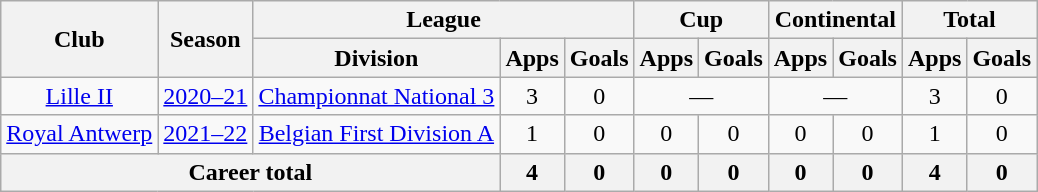<table class="wikitable" Style="text-align: center">
<tr>
<th rowspan="2">Club</th>
<th rowspan="2">Season</th>
<th colspan="3">League</th>
<th colspan="2">Cup</th>
<th colspan="2">Continental</th>
<th colspan="2">Total</th>
</tr>
<tr>
<th>Division</th>
<th>Apps</th>
<th>Goals</th>
<th>Apps</th>
<th>Goals</th>
<th>Apps</th>
<th>Goals</th>
<th>Apps</th>
<th>Goals</th>
</tr>
<tr>
<td rowspan="1"><a href='#'>Lille II</a></td>
<td><a href='#'>2020–21</a></td>
<td rowspan="1"><a href='#'>Championnat National 3</a></td>
<td>3</td>
<td>0</td>
<td colspan="2">—</td>
<td colspan="2">—</td>
<td>3</td>
<td>0</td>
</tr>
<tr>
<td rowspan="1"><a href='#'>Royal Antwerp</a></td>
<td><a href='#'>2021–22</a></td>
<td rowspan="1"><a href='#'>Belgian First Division A</a></td>
<td>1</td>
<td>0</td>
<td>0</td>
<td>0</td>
<td>0</td>
<td>0</td>
<td>1</td>
<td>0</td>
</tr>
<tr>
<th colspan="3">Career total</th>
<th>4</th>
<th>0</th>
<th>0</th>
<th>0</th>
<th>0</th>
<th>0</th>
<th>4</th>
<th>0</th>
</tr>
</table>
